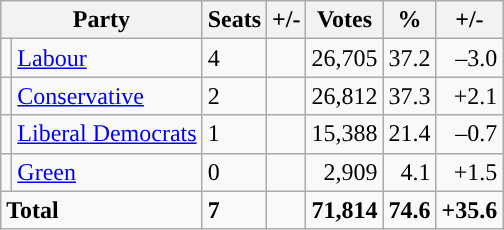<table class="wikitable sortable">
<tr>
<th colspan="2">Party</th>
<th>Seats</th>
<th>+/-</th>
<th>Votes</th>
<th>%</th>
<th>+/-</th>
</tr>
<tr>
<td style="background-color: "></td>
<td><a href='#'>Labour</a></td>
<td>4</td>
<td></td>
<td style="text-align:right;">26,705</td>
<td style="text-align:right;">37.2</td>
<td style="text-align:right;">–3.0</td>
</tr>
<tr>
<td style="background-color: "></td>
<td><a href='#'>Conservative</a></td>
<td>2</td>
<td></td>
<td style="text-align:right;">26,812</td>
<td style="text-align:right;">37.3</td>
<td style="text-align:right;">+2.1</td>
</tr>
<tr>
<td style="background-color: "></td>
<td><a href='#'>Liberal Democrats</a></td>
<td>1</td>
<td></td>
<td style="text-align:right;">15,388</td>
<td style="text-align:right;">21.4</td>
<td style="text-align:right;">–0.7</td>
</tr>
<tr>
<td style="background-color: "></td>
<td><a href='#'>Green</a></td>
<td>0</td>
<td></td>
<td style="text-align:right;">2,909</td>
<td style="text-align:right;">4.1</td>
<td style="text-align:right;">+1.5</td>
</tr>
<tr>
<td colspan="2"><strong>Total</strong></td>
<td><strong>7</strong></td>
<td></td>
<td style="text-align:right;"><strong>71,814</strong></td>
<td style="text-align:right;"><strong>74.6</strong></td>
<td style="text-align:right;"><strong>+35.6</strong></td>
</tr>
</table>
